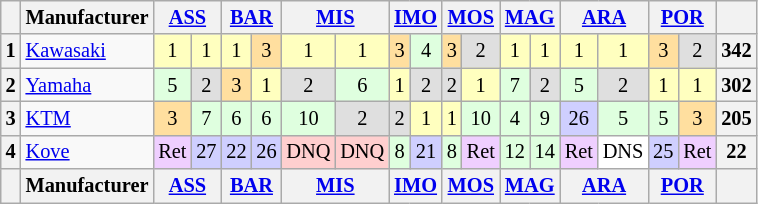<table class="wikitable" style="font-size:85%; text-align:center;">
<tr>
<th></th>
<th>Manufacturer</th>
<th colspan=2><a href='#'>ASS</a><br></th>
<th colspan=2><a href='#'>BAR</a><br></th>
<th colspan=2><a href='#'>MIS</a><br></th>
<th colspan=2><a href='#'>IMO</a><br></th>
<th colspan=2><a href='#'>MOS</a><br></th>
<th colspan=2><a href='#'>MAG</a><br></th>
<th colspan=2><a href='#'>ARA</a><br></th>
<th colspan=2><a href='#'>POR</a><br></th>
<th></th>
</tr>
<tr>
<th>1</th>
<td align=left nowrap> <a href='#'>Kawasaki</a></td>
<td style="background:#ffffbf;">1</td>
<td style="background:#ffffbf;">1</td>
<td style="background:#ffffbf;">1</td>
<td style="background:#ffdf9f;">3</td>
<td style="background:#ffffbf;">1</td>
<td style="background:#ffffbf;">1</td>
<td style="background:#ffdf9f;">3</td>
<td style="background:#dfffdf;">4</td>
<td style="background:#ffdf9f;">3</td>
<td style="background:#dfdfdf;">2</td>
<td style="background:#ffffbf;">1</td>
<td style="background:#ffffbf;">1</td>
<td style="background:#ffffbf;">1</td>
<td style="background:#ffffbf;">1</td>
<td style="background:#ffdf9f;">3</td>
<td style="background:#dfdfdf;">2</td>
<th>342</th>
</tr>
<tr>
<th>2</th>
<td align=left> <a href='#'>Yamaha</a></td>
<td style="background:#dfffdf;">5</td>
<td style="background:#dfdfdf;">2</td>
<td style="background:#ffdf9f;">3</td>
<td style="background:#ffffbf;">1</td>
<td style="background:#dfdfdf;">2</td>
<td style="background:#dfffdf;">6</td>
<td style="background:#ffffbf;">1</td>
<td style="background:#dfdfdf;">2</td>
<td style="background:#dfdfdf;">2</td>
<td style="background:#ffffbf;">1</td>
<td style="background:#dfffdf;">7</td>
<td style="background:#dfdfdf;">2</td>
<td style="background:#dfffdf;">5</td>
<td style="background:#dfdfdf;">2</td>
<td style="background:#ffffbf;">1</td>
<td style="background:#ffffbf;">1</td>
<th>302</th>
</tr>
<tr>
<th>3</th>
<td align=left> <a href='#'>KTM</a></td>
<td style="background:#ffdf9f;">3</td>
<td style="background:#dfffdf;">7</td>
<td style="background:#dfffdf;">6</td>
<td style="background:#dfffdf;">6</td>
<td style="background:#dfffdf;">10</td>
<td style="background:#dfdfdf;">2</td>
<td style="background:#dfdfdf;">2</td>
<td style="background:#ffffbf;">1</td>
<td style="background:#ffffbf;">1</td>
<td style="background:#dfffdf;">10</td>
<td style="background:#dfffdf;">4</td>
<td style="background:#dfffdf;">9</td>
<td style="background:#cfcfff;">26</td>
<td style="background:#dfffdf;">5</td>
<td style="background:#dfffdf;">5</td>
<td style="background:#ffdf9f;">3</td>
<th>205</th>
</tr>
<tr>
<th>4</th>
<td align=left> <a href='#'>Kove</a></td>
<td style="background:#efcfff;">Ret</td>
<td style="background:#cfcfff;">27</td>
<td style="background:#cfcfff;">22</td>
<td style="background:#cfcfff;">26</td>
<td style="background:#ffcfcf;">DNQ</td>
<td style="background:#ffcfcf;">DNQ</td>
<td style="background:#dfffdf;">8</td>
<td style="background:#cfcfff;">21</td>
<td style="background:#dfffdf;">8</td>
<td style="background:#efcfff;">Ret</td>
<td style="background:#dfffdf;">12</td>
<td style="background:#dfffdf;">14</td>
<td style="background:#efcfff;">Ret</td>
<td style="background:#ffffff;">DNS</td>
<td style="background:#cfcfff;">25</td>
<td style="background:#efcfff;">Ret</td>
<th>22</th>
</tr>
<tr>
<th></th>
<th>Manufacturer</th>
<th colspan=2><a href='#'>ASS</a><br></th>
<th colspan=2><a href='#'>BAR</a><br></th>
<th colspan=2><a href='#'>MIS</a><br></th>
<th colspan=2><a href='#'>IMO</a><br></th>
<th colspan=2><a href='#'>MOS</a><br></th>
<th colspan=2><a href='#'>MAG</a><br></th>
<th colspan=2><a href='#'>ARA</a><br></th>
<th colspan=2><a href='#'>POR</a><br></th>
<th></th>
</tr>
</table>
